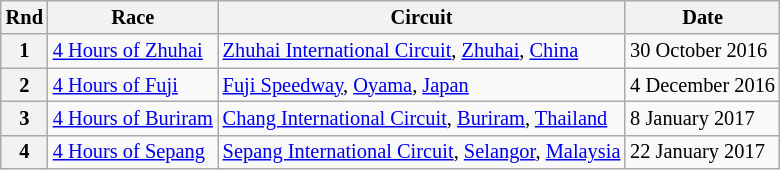<table class="wikitable" style="font-size: 85%;">
<tr>
<th>Rnd</th>
<th>Race</th>
<th>Circuit</th>
<th>Date</th>
</tr>
<tr>
<th>1</th>
<td><a href='#'>4 Hours of Zhuhai</a></td>
<td> <a href='#'>Zhuhai International Circuit</a>, <a href='#'>Zhuhai</a>, <a href='#'>China</a></td>
<td>30 October 2016</td>
</tr>
<tr>
<th>2</th>
<td><a href='#'>4 Hours of Fuji</a></td>
<td> <a href='#'>Fuji Speedway</a>, <a href='#'>Oyama</a>, <a href='#'>Japan</a></td>
<td>4 December 2016</td>
</tr>
<tr>
<th>3</th>
<td><a href='#'>4 Hours of Buriram</a></td>
<td> <a href='#'>Chang International Circuit</a>, <a href='#'>Buriram</a>, <a href='#'>Thailand</a></td>
<td>8 January 2017</td>
</tr>
<tr>
<th>4</th>
<td><a href='#'>4 Hours of Sepang</a></td>
<td> <a href='#'>Sepang International Circuit</a>, <a href='#'>Selangor</a>, <a href='#'>Malaysia</a></td>
<td>22 January 2017</td>
</tr>
</table>
